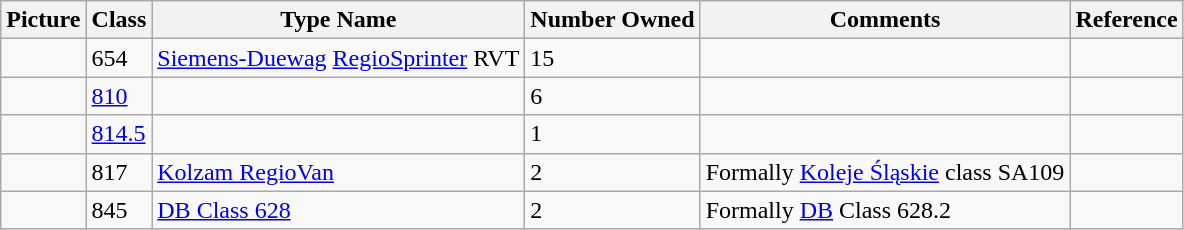<table class="wikitable">
<tr>
<th>Picture</th>
<th>Class</th>
<th>Type Name</th>
<th>Number Owned</th>
<th>Comments</th>
<th>Reference</th>
</tr>
<tr>
<td></td>
<td>654</td>
<td><a href='#'>Siemens-Duewag</a> <a href='#'>RegioSprinter</a> RVT</td>
<td>15</td>
<td></td>
<td></td>
</tr>
<tr>
<td></td>
<td><a href='#'>810</a></td>
<td></td>
<td>6</td>
<td></td>
<td></td>
</tr>
<tr>
<td></td>
<td><a href='#'>814.5</a></td>
<td></td>
<td>1</td>
<td></td>
<td></td>
</tr>
<tr>
<td></td>
<td>817</td>
<td><a href='#'>Kolzam RegioVan</a></td>
<td>2</td>
<td>Formally <a href='#'>Koleje Śląskie</a> class SA109</td>
<td></td>
</tr>
<tr>
<td></td>
<td>845</td>
<td><a href='#'>DB Class 628</a></td>
<td>2</td>
<td>Formally <a href='#'>DB</a> Class 628.2</td>
<td></td>
</tr>
</table>
